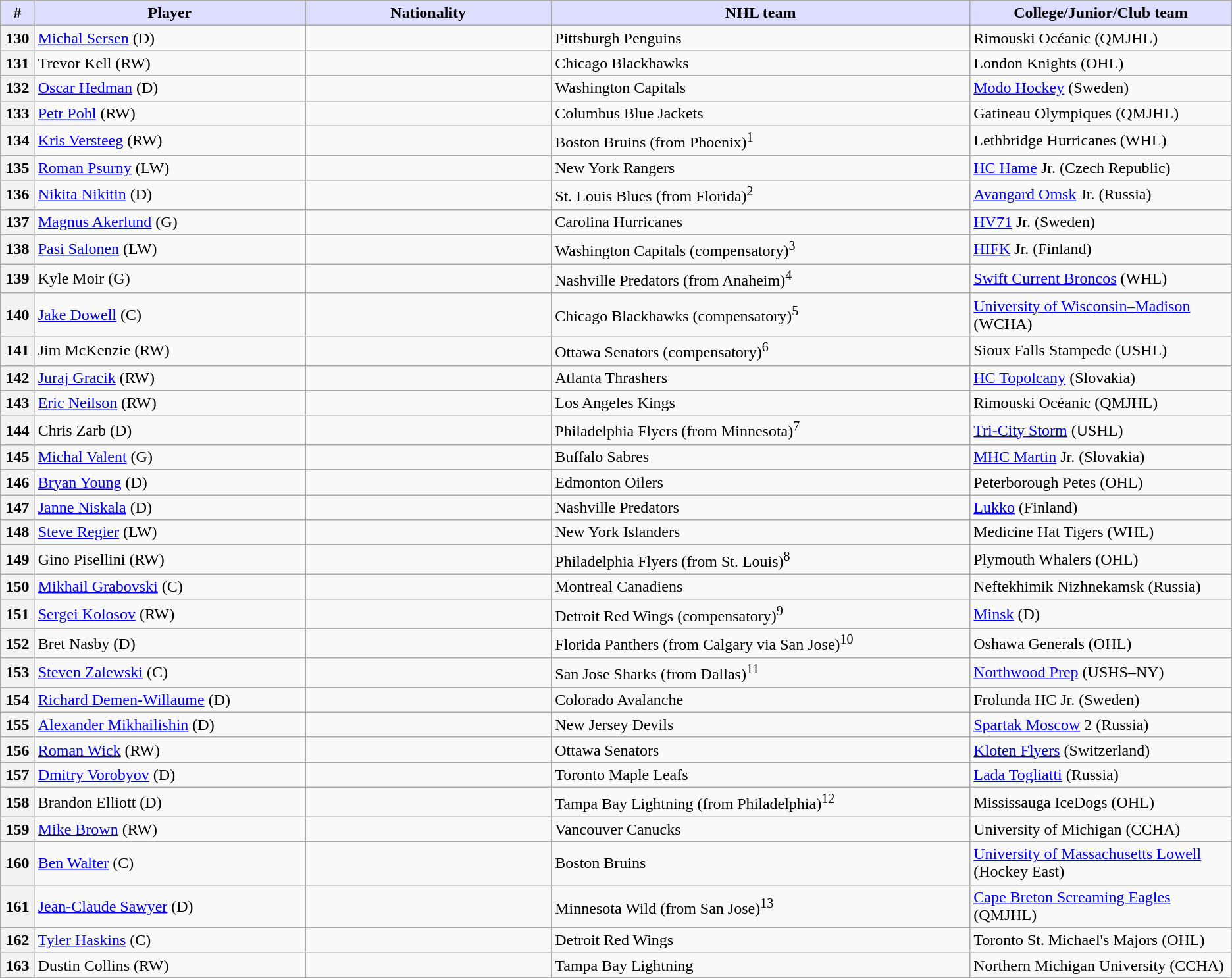<table class="wikitable">
<tr>
<th style="background:#ddf; width:2.75%;">#</th>
<th style="background:#ddf; width:22.0%;">Player</th>
<th style="background:#ddf; width:20.0%;">Nationality</th>
<th style="background:#ddf; width:34.0%;">NHL team</th>
<th style="background:#ddf; width:100.0%;">College/Junior/Club team</th>
</tr>
<tr>
<th>130</th>
<td><a href='#'>Michal Sersen</a> (D)</td>
<td></td>
<td>Pittsburgh Penguins</td>
<td>Rimouski Océanic (QMJHL)</td>
</tr>
<tr>
<th>131</th>
<td>Trevor Kell (RW)</td>
<td></td>
<td>Chicago Blackhawks</td>
<td>London Knights (OHL)</td>
</tr>
<tr>
<th>132</th>
<td><a href='#'>Oscar Hedman</a> (D)</td>
<td></td>
<td>Washington Capitals</td>
<td><a href='#'>Modo Hockey</a> (Sweden)</td>
</tr>
<tr>
<th>133</th>
<td><a href='#'>Petr Pohl</a> (RW)</td>
<td></td>
<td>Columbus Blue Jackets</td>
<td>Gatineau Olympiques (QMJHL)</td>
</tr>
<tr>
<th>134</th>
<td><a href='#'>Kris Versteeg</a> (RW)</td>
<td></td>
<td>Boston Bruins (from Phoenix)<sup>1</sup></td>
<td>Lethbridge Hurricanes (WHL)</td>
</tr>
<tr>
<th>135</th>
<td><a href='#'>Roman Psurny</a> (LW)</td>
<td></td>
<td>New York Rangers</td>
<td><a href='#'>HC Hame</a> Jr. (Czech Republic)</td>
</tr>
<tr>
<th>136</th>
<td><a href='#'>Nikita Nikitin</a> (D)</td>
<td></td>
<td>St. Louis Blues (from Florida)<sup>2</sup></td>
<td><a href='#'>Avangard Omsk</a> Jr. (Russia)</td>
</tr>
<tr>
<th>137</th>
<td><a href='#'>Magnus Akerlund</a> (G)</td>
<td></td>
<td>Carolina Hurricanes</td>
<td><a href='#'>HV71</a> Jr. (Sweden)</td>
</tr>
<tr>
<th>138</th>
<td><a href='#'>Pasi Salonen</a> (LW)</td>
<td></td>
<td>Washington Capitals (compensatory)<sup>3</sup></td>
<td><a href='#'>HIFK</a> Jr. (Finland)</td>
</tr>
<tr>
<th>139</th>
<td>Kyle Moir (G)</td>
<td></td>
<td>Nashville Predators (from Anaheim)<sup>4</sup></td>
<td><a href='#'>Swift Current Broncos</a> (WHL)</td>
</tr>
<tr>
<th>140</th>
<td><a href='#'>Jake Dowell</a> (C)</td>
<td></td>
<td>Chicago Blackhawks (compensatory)<sup>5</sup></td>
<td><a href='#'>University of Wisconsin–Madison</a> (WCHA)</td>
</tr>
<tr>
<th>141</th>
<td>Jim McKenzie (RW)</td>
<td></td>
<td>Ottawa Senators (compensatory)<sup>6</sup></td>
<td>Sioux Falls Stampede (USHL)</td>
</tr>
<tr>
<th>142</th>
<td><a href='#'>Juraj Gracik</a> (RW)</td>
<td></td>
<td>Atlanta Thrashers</td>
<td><a href='#'>HC Topolcany</a> (Slovakia)</td>
</tr>
<tr>
<th>143</th>
<td><a href='#'>Eric Neilson</a> (RW)</td>
<td></td>
<td>Los Angeles Kings</td>
<td>Rimouski Océanic (QMJHL)</td>
</tr>
<tr>
<th>144</th>
<td>Chris Zarb (D)</td>
<td></td>
<td>Philadelphia Flyers (from Minnesota)<sup>7</sup></td>
<td><a href='#'>Tri-City Storm</a> (USHL)</td>
</tr>
<tr>
<th>145</th>
<td><a href='#'>Michal Valent</a> (G)</td>
<td></td>
<td>Buffalo Sabres</td>
<td><a href='#'>MHC Martin</a> Jr. (Slovakia)</td>
</tr>
<tr>
<th>146</th>
<td><a href='#'>Bryan Young</a> (D)</td>
<td></td>
<td>Edmonton Oilers</td>
<td>Peterborough Petes (OHL)</td>
</tr>
<tr>
<th>147</th>
<td><a href='#'>Janne Niskala</a> (D)</td>
<td></td>
<td>Nashville Predators</td>
<td><a href='#'>Lukko</a> (Finland)</td>
</tr>
<tr>
<th>148</th>
<td><a href='#'>Steve Regier</a> (LW)</td>
<td></td>
<td>New York Islanders</td>
<td>Medicine Hat Tigers (WHL)</td>
</tr>
<tr>
<th>149</th>
<td>Gino Pisellini (RW)</td>
<td></td>
<td>Philadelphia Flyers (from St. Louis)<sup>8</sup></td>
<td>Plymouth Whalers (OHL)</td>
</tr>
<tr>
<th>150</th>
<td><a href='#'>Mikhail Grabovski</a> (C)</td>
<td></td>
<td>Montreal Canadiens</td>
<td>Neftekhimik Nizhnekamsk (Russia)</td>
</tr>
<tr>
<th>151</th>
<td><a href='#'>Sergei Kolosov</a> (RW)</td>
<td></td>
<td>Detroit Red Wings (compensatory)<sup>9</sup></td>
<td><a href='#'>Minsk</a> (D)</td>
</tr>
<tr>
<th>152</th>
<td>Bret Nasby (D)</td>
<td></td>
<td>Florida Panthers (from Calgary via San Jose)<sup>10</sup></td>
<td>Oshawa Generals (OHL)</td>
</tr>
<tr>
<th>153</th>
<td><a href='#'>Steven Zalewski</a> (C)</td>
<td></td>
<td>San Jose Sharks (from Dallas)<sup>11</sup></td>
<td><a href='#'>Northwood Prep</a> (USHS–NY)</td>
</tr>
<tr>
<th>154</th>
<td><a href='#'>Richard Demen-Willaume</a> (D)</td>
<td></td>
<td>Colorado Avalanche</td>
<td>Frolunda HC Jr. (Sweden)</td>
</tr>
<tr>
<th>155</th>
<td><a href='#'>Alexander Mikhailishin</a> (D)</td>
<td></td>
<td>New Jersey Devils</td>
<td><a href='#'>Spartak Moscow</a> 2 (Russia)</td>
</tr>
<tr>
<th>156</th>
<td><a href='#'>Roman Wick</a> (RW)</td>
<td></td>
<td>Ottawa Senators</td>
<td><a href='#'>Kloten Flyers</a> (Switzerland)</td>
</tr>
<tr>
<th>157</th>
<td><a href='#'>Dmitry Vorobyov</a> (D)</td>
<td></td>
<td>Toronto Maple Leafs</td>
<td><a href='#'>Lada Togliatti</a> (Russia)</td>
</tr>
<tr>
<th>158</th>
<td>Brandon Elliott (D)</td>
<td></td>
<td>Tampa Bay Lightning (from Philadelphia)<sup>12</sup></td>
<td>Mississauga IceDogs (OHL)</td>
</tr>
<tr>
<th>159</th>
<td><a href='#'>Mike Brown</a> (RW)</td>
<td></td>
<td>Vancouver Canucks</td>
<td>University of Michigan (CCHA)</td>
</tr>
<tr>
<th>160</th>
<td><a href='#'>Ben Walter</a> (C)</td>
<td></td>
<td>Boston Bruins</td>
<td><a href='#'>University of Massachusetts Lowell</a> (Hockey East)</td>
</tr>
<tr>
<th>161</th>
<td><a href='#'>Jean-Claude Sawyer</a> (D)</td>
<td></td>
<td>Minnesota Wild (from San Jose)<sup>13</sup></td>
<td><a href='#'>Cape Breton Screaming Eagles</a> (QMJHL)</td>
</tr>
<tr>
<th>162</th>
<td><a href='#'>Tyler Haskins</a> (C)</td>
<td></td>
<td>Detroit Red Wings</td>
<td>Toronto St. Michael's Majors (OHL)</td>
</tr>
<tr>
<th>163</th>
<td>Dustin Collins (RW)</td>
<td></td>
<td>Tampa Bay Lightning</td>
<td>Northern Michigan University (CCHA)</td>
</tr>
</table>
